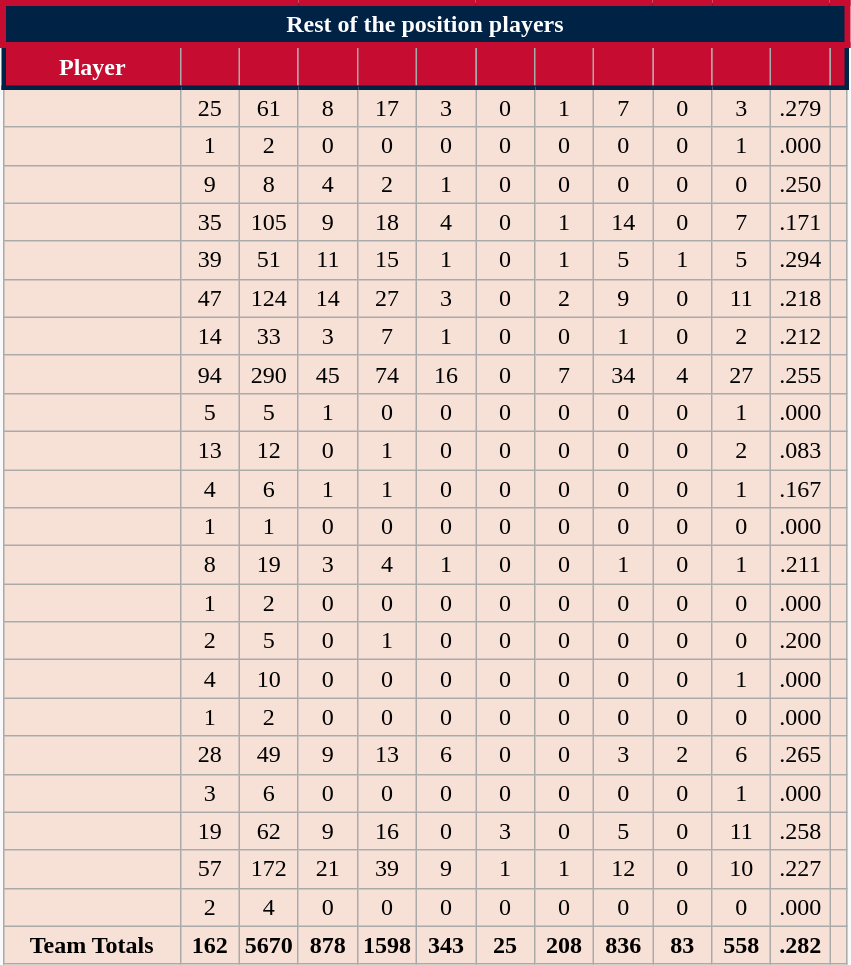<table class="wikitable sortable mw-collapsible mw-collapsed">
<tr>
<th colspan=13 style="background:#024; border: 4px solid #c60c30;color:white;">Rest of the position players</th>
</tr>
<tr>
<th style="background:#c60c30; width:21%; color:#fff; border-top: 3px solid #024; border-bottom: 3px solid #024; border-left: 3px solid #024;">Player</th>
<th style="background:#c60c30; width:7%; color:#fff; border-top: 3px solid #024; border-bottom: 3px solid #024;"></th>
<th style="background:#c60c30; width:7%; color:#fff; border-top: 3px solid #024; border-bottom: 3px solid #024;"></th>
<th style="background:#c60c30; width:7%; color:#fff; border-top: 3px solid #024; border-bottom: 3px solid #024;"></th>
<th style="background:#c60c30; width:7%; color:#fff; border-top: 3px solid #024; border-bottom: 3px solid #024;"></th>
<th style="background:#c60c30; width:7%; color:#fff; border-top: 3px solid #024; border-bottom: 3px solid #024;"></th>
<th style="background:#c60c30; width:7%; color:#fff; border-top: 3px solid #024; border-bottom: 3px solid #024;"></th>
<th style="background:#c60c30; width:7%; color:#fff; border-top: 3px solid #024; border-bottom: 3px solid #024;"></th>
<th style="background:#c60c30; width:7%; color:#fff; border-top: 3px solid #024; border-bottom: 3px solid #024;"></th>
<th style="background:#c60c30; width:7%; color:#fff; border-top: 3px solid #024; border-bottom: 3px solid #024;"></th>
<th style="background:#c60c30; width:7%; color:#fff; border-top: 3px solid #024; border-bottom: 3px solid #024;"></th>
<th style="background:#c60c30; width:7%; color:#fff; border-top: 3px solid #024; border-bottom: 3px solid #024;"></th>
<th style="background:#c60c30; width:7%; color:#fff; border-top: 3px solid #024; border-bottom: 3px solid #024; border-right: 3px solid #024;"></th>
</tr>
<tr style="text-align:center; background:#f7e1d7;">
<td></td>
<td>25</td>
<td>61</td>
<td>8</td>
<td>17</td>
<td>3</td>
<td>0</td>
<td>1</td>
<td>7</td>
<td>0</td>
<td>3</td>
<td>.279</td>
<td></td>
</tr>
<tr style="text-align:center; background:#f7e1d7;">
<td></td>
<td>1</td>
<td>2</td>
<td>0</td>
<td>0</td>
<td>0</td>
<td>0</td>
<td>0</td>
<td>0</td>
<td>0</td>
<td>1</td>
<td>.000</td>
<td></td>
</tr>
<tr style="text-align:center; background:#f7e1d7;">
<td></td>
<td>9</td>
<td>8</td>
<td>4</td>
<td>2</td>
<td>1</td>
<td>0</td>
<td>0</td>
<td>0</td>
<td>0</td>
<td>0</td>
<td>.250</td>
<td></td>
</tr>
<tr style="text-align:center; background:#f7e1d7;">
<td></td>
<td>35</td>
<td>105</td>
<td>9</td>
<td>18</td>
<td>4</td>
<td>0</td>
<td>1</td>
<td>14</td>
<td>0</td>
<td>7</td>
<td>.171</td>
<td></td>
</tr>
<tr style="text-align:center; background:#f7e1d7;">
<td></td>
<td>39</td>
<td>51</td>
<td>11</td>
<td>15</td>
<td>1</td>
<td>0</td>
<td>1</td>
<td>5</td>
<td>1</td>
<td>5</td>
<td>.294</td>
<td></td>
</tr>
<tr style="text-align:center; background:#f7e1d7;">
<td></td>
<td>47</td>
<td>124</td>
<td>14</td>
<td>27</td>
<td>3</td>
<td>0</td>
<td>2</td>
<td>9</td>
<td>0</td>
<td>11</td>
<td>.218</td>
<td></td>
</tr>
<tr style="text-align:center; background:#f7e1d7;">
<td></td>
<td>14</td>
<td>33</td>
<td>3</td>
<td>7</td>
<td>1</td>
<td>0</td>
<td>0</td>
<td>1</td>
<td>0</td>
<td>2</td>
<td>.212</td>
<td></td>
</tr>
<tr style="text-align:center; background:#f7e1d7;">
<td></td>
<td>94</td>
<td>290</td>
<td>45</td>
<td>74</td>
<td>16</td>
<td>0</td>
<td>7</td>
<td>34</td>
<td>4</td>
<td>27</td>
<td>.255</td>
<td></td>
</tr>
<tr style="text-align:center; background:#f7e1d7;">
<td></td>
<td>5</td>
<td>5</td>
<td>1</td>
<td>0</td>
<td>0</td>
<td>0</td>
<td>0</td>
<td>0</td>
<td>0</td>
<td>1</td>
<td>.000</td>
<td></td>
</tr>
<tr style="text-align:center; background:#f7e1d7;">
<td></td>
<td>13</td>
<td>12</td>
<td>0</td>
<td>1</td>
<td>0</td>
<td>0</td>
<td>0</td>
<td>0</td>
<td>0</td>
<td>2</td>
<td>.083</td>
<td></td>
</tr>
<tr style="text-align:center; background:#f7e1d7;">
<td></td>
<td>4</td>
<td>6</td>
<td>1</td>
<td>1</td>
<td>0</td>
<td>0</td>
<td>0</td>
<td>0</td>
<td>0</td>
<td>1</td>
<td>.167</td>
<td></td>
</tr>
<tr style="text-align:center; background:#f7e1d7;">
<td></td>
<td>1</td>
<td>1</td>
<td>0</td>
<td>0</td>
<td>0</td>
<td>0</td>
<td>0</td>
<td>0</td>
<td>0</td>
<td>0</td>
<td>.000</td>
<td></td>
</tr>
<tr style="text-align:center; background:#f7e1d7;">
<td></td>
<td>8</td>
<td>19</td>
<td>3</td>
<td>4</td>
<td>1</td>
<td>0</td>
<td>0</td>
<td>1</td>
<td>0</td>
<td>1</td>
<td>.211</td>
<td></td>
</tr>
<tr style="text-align:center; background:#f7e1d7;">
<td></td>
<td>1</td>
<td>2</td>
<td>0</td>
<td>0</td>
<td>0</td>
<td>0</td>
<td>0</td>
<td>0</td>
<td>0</td>
<td>0</td>
<td>.000</td>
<td></td>
</tr>
<tr style="text-align:center; background:#f7e1d7;">
<td></td>
<td>2</td>
<td>5</td>
<td>0</td>
<td>1</td>
<td>0</td>
<td>0</td>
<td>0</td>
<td>0</td>
<td>0</td>
<td>0</td>
<td>.200</td>
<td></td>
</tr>
<tr style="text-align:center; background:#f7e1d7;">
<td></td>
<td>4</td>
<td>10</td>
<td>0</td>
<td>0</td>
<td>0</td>
<td>0</td>
<td>0</td>
<td>0</td>
<td>0</td>
<td>1</td>
<td>.000</td>
<td></td>
</tr>
<tr style="text-align:center; background:#f7e1d7;">
<td></td>
<td>1</td>
<td>2</td>
<td>0</td>
<td>0</td>
<td>0</td>
<td>0</td>
<td>0</td>
<td>0</td>
<td>0</td>
<td>0</td>
<td>.000</td>
<td></td>
</tr>
<tr style="text-align:center; background:#f7e1d7;">
<td></td>
<td>28</td>
<td>49</td>
<td>9</td>
<td>13</td>
<td>6</td>
<td>0</td>
<td>0</td>
<td>3</td>
<td>2</td>
<td>6</td>
<td>.265</td>
<td></td>
</tr>
<tr style="text-align:center; background:#f7e1d7;">
<td></td>
<td>3</td>
<td>6</td>
<td>0</td>
<td>0</td>
<td>0</td>
<td>0</td>
<td>0</td>
<td>0</td>
<td>0</td>
<td>1</td>
<td>.000</td>
<td></td>
</tr>
<tr style="text-align:center; background:#f7e1d7;">
<td></td>
<td>19</td>
<td>62</td>
<td>9</td>
<td>16</td>
<td>0</td>
<td>3</td>
<td>0</td>
<td>5</td>
<td>0</td>
<td>11</td>
<td>.258</td>
<td></td>
</tr>
<tr style="text-align:center; background:#f7e1d7;">
<td></td>
<td>57</td>
<td>172</td>
<td>21</td>
<td>39</td>
<td>9</td>
<td>1</td>
<td>1</td>
<td>12</td>
<td>0</td>
<td>10</td>
<td>.227</td>
<td></td>
</tr>
<tr style="text-align:center; background:#f7e1d7;">
<td></td>
<td>2</td>
<td>4</td>
<td>0</td>
<td>0</td>
<td>0</td>
<td>0</td>
<td>0</td>
<td>0</td>
<td>0</td>
<td>0</td>
<td>.000</td>
<td></td>
</tr>
<tr style="text-align:center; background:#f7e1d7;">
<td><strong>Team Totals</strong></td>
<td><strong>162</strong></td>
<td><strong>5670</strong></td>
<td><strong>878</strong></td>
<td><strong>1598</strong></td>
<td><strong>343</strong></td>
<td><strong>25</strong></td>
<td><strong>208</strong></td>
<td><strong>836</strong></td>
<td><strong>83</strong></td>
<td><strong>558</strong></td>
<td><strong>.282</strong></td>
<td></td>
</tr>
</table>
